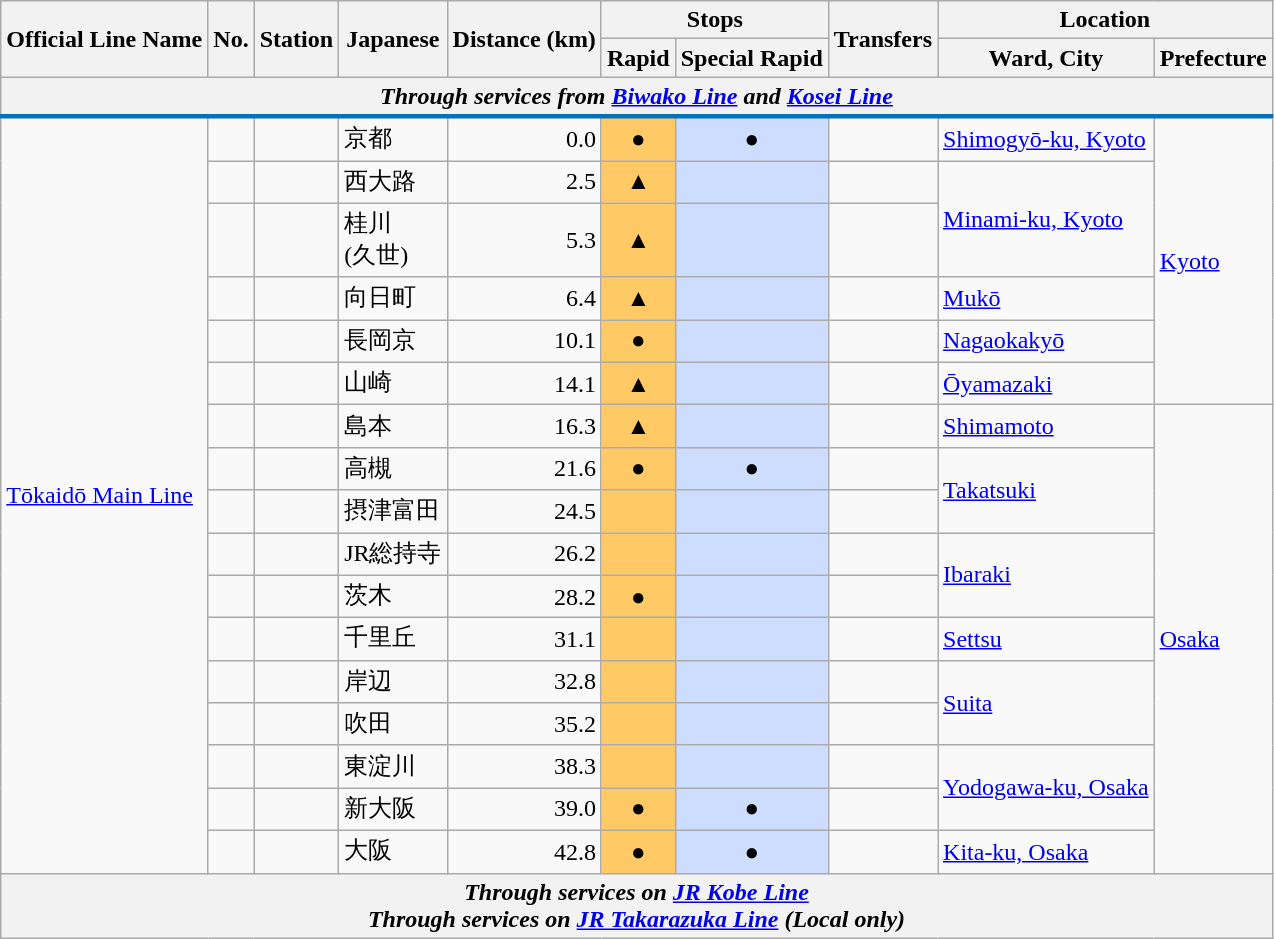<table class="wikitable">
<tr>
<th rowspan="2">Official Line Name</th>
<th rowspan="2">No.</th>
<th rowspan="2">Station</th>
<th rowspan="2">Japanese</th>
<th rowspan="2">Distance (km)</th>
<th colspan="2">Stops</th>
<th rowspan="2">Transfers</th>
<th colspan="2">Location</th>
</tr>
<tr>
<th>Rapid</th>
<th>Special Rapid</th>
<th>Ward, City</th>
<th>Prefecture</th>
</tr>
<tr>
<th colspan="10" style="border-bottom:solid 3px #0072bc;"><em>Through services from <a href='#'>Biwako Line</a> and <a href='#'>Kosei Line</a></em></th>
</tr>
<tr>
<td rowspan="17"><a href='#'>Tōkaidō Main Line</a></td>
<td></td>
<td></td>
<td>京都</td>
<td style="text-align:right">0.0</td>
<td style="background-color:#ffc966;" align="center">●</td>
<td style="background-color:#cdf;" align="center">●</td>
<td></td>
<td><a href='#'>Shimogyō-ku, Kyoto</a></td>
<td rowspan="6"><a href='#'>Kyoto</a></td>
</tr>
<tr>
<td></td>
<td></td>
<td>西大路</td>
<td style="text-align:right">2.5</td>
<td style="background-color:#ffc966;" align="center">▲</td>
<td style="background-color:#cdf;" align="center"></td>
<td></td>
<td rowspan="2"><a href='#'>Minami-ku, Kyoto</a></td>
</tr>
<tr>
<td></td>
<td></td>
<td>桂川<br>(久世)</td>
<td style="text-align:right">5.3</td>
<td style="background-color:#ffc966;" align="center">▲</td>
<td style="background-color:#cdf;" align="center"></td>
<td></td>
</tr>
<tr>
<td></td>
<td></td>
<td>向日町</td>
<td style="text-align:right">6.4</td>
<td style="background-color:#ffc966;" align="center">▲</td>
<td style="background-color:#cdf;" align="center"></td>
<td></td>
<td><a href='#'>Mukō</a></td>
</tr>
<tr>
<td></td>
<td></td>
<td>長岡京</td>
<td style="text-align:right">10.1</td>
<td style="background-color:#ffc966;" align="center">●</td>
<td style="background-color:#cdf;" align="center"></td>
<td></td>
<td><a href='#'>Nagaokakyō</a></td>
</tr>
<tr>
<td></td>
<td></td>
<td>山崎</td>
<td style="text-align:right">14.1</td>
<td style="background-color:#ffc966;" align="center">▲</td>
<td style="background-color:#cdf;" align="center"></td>
<td></td>
<td><a href='#'>Ōyamazaki</a></td>
</tr>
<tr>
<td></td>
<td></td>
<td>島本</td>
<td style="text-align:right">16.3</td>
<td style="background-color:#ffc966;" align="center">▲</td>
<td style="background-color:#cdf;" align="center"></td>
<td></td>
<td><a href='#'>Shimamoto</a></td>
<td rowspan="11"><a href='#'>Osaka</a></td>
</tr>
<tr>
<td></td>
<td></td>
<td>高槻</td>
<td style="text-align:right">21.6</td>
<td style="background-color:#ffc966;" align="center">●</td>
<td style="background-color:#cdf;" align="center">●</td>
<td></td>
<td rowspan="2"><a href='#'>Takatsuki</a></td>
</tr>
<tr>
<td></td>
<td></td>
<td>摂津富田</td>
<td style="text-align:right">24.5</td>
<td style="background-color:#ffc966;" align="center"></td>
<td style="background-color:#cdf;" align="center"></td>
<td></td>
</tr>
<tr>
<td></td>
<td></td>
<td>JR総持寺</td>
<td style="text-align:right">26.2</td>
<td style="background-color:#ffc966;" align="center"></td>
<td style="background-color:#cdf;" align="center"></td>
<td></td>
<td rowspan="2"><a href='#'>Ibaraki</a></td>
</tr>
<tr>
<td></td>
<td></td>
<td>茨木</td>
<td style="text-align:right">28.2</td>
<td style="background-color:#ffc966;" align="center">●</td>
<td style="background-color:#cdf;" align="center"></td>
<td></td>
</tr>
<tr>
<td></td>
<td></td>
<td>千里丘</td>
<td style="text-align:right">31.1</td>
<td style="background-color:#ffc966;" align="center"></td>
<td style="background-color:#cdf;" align="center"></td>
<td></td>
<td><a href='#'>Settsu</a></td>
</tr>
<tr>
<td></td>
<td></td>
<td>岸辺</td>
<td style="text-align:right">32.8</td>
<td style="background-color:#ffc966;" align="center"></td>
<td style="background-color:#cdf;" align="center"></td>
<td></td>
<td rowspan="2"><a href='#'>Suita</a></td>
</tr>
<tr>
<td></td>
<td></td>
<td>吹田</td>
<td style="text-align:right">35.2</td>
<td style="background-color:#ffc966;" align="center"></td>
<td style="background-color:#cdf;" align="center"></td>
<td></td>
</tr>
<tr>
<td></td>
<td></td>
<td>東淀川</td>
<td style="text-align:right">38.3</td>
<td style="background-color:#ffc966;" align="center"></td>
<td style="background-color:#cdf;" align="center"></td>
<td></td>
<td rowspan="2"><a href='#'>Yodogawa-ku, Osaka</a></td>
</tr>
<tr>
<td></td>
<td></td>
<td>新大阪</td>
<td style="text-align:right">39.0</td>
<td style="background-color:#ffc966;" align="center">●</td>
<td style="background-color:#cdf;" align="center">●</td>
<td></td>
</tr>
<tr>
<td></td>
<td></td>
<td>大阪</td>
<td style="text-align:right">42.8</td>
<td style="background-color:#ffc966;" align="center">●</td>
<td style="background-color:#cdf;" align="center">●</td>
<td></td>
<td><a href='#'>Kita-ku, Osaka</a></td>
</tr>
<tr style="text-align: center; ">
<th colspan="10"><em>Through services on <a href='#'>JR Kobe Line</a></em><br><em>Through services on <a href='#'>JR Takarazuka Line</a> (Local only)</em></th>
</tr>
</table>
